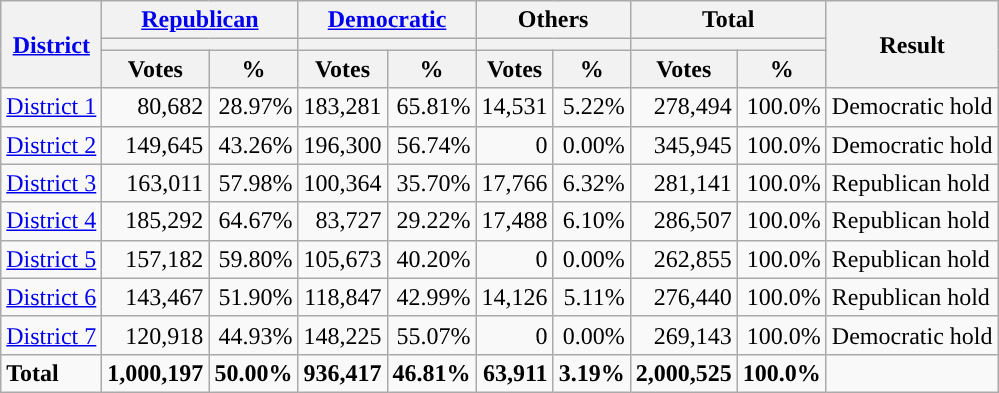<table class="wikitable plainrowheaders sortable" style="font-size:100%; text-align:right;">
<tr>
<th scope=col rowspan=3><a href='#'>District</a></th>
<th scope=col colspan=2><a href='#'>Republican</a></th>
<th scope=col colspan=2><a href='#'>Democratic</a></th>
<th scope=col colspan=2>Others</th>
<th scope=col colspan=2>Total</th>
<th scope=col rowspan=3>Result</th>
</tr>
<tr>
<th scope=col colspan=2 style="background:"></th>
<th scope=col colspan=2 style="background:"></th>
<th scope=col colspan=2></th>
<th scope=col colspan=2></th>
</tr>
<tr>
<th scope=col data-sort-type="number">Votes</th>
<th scope=col data-sort-type="number">%</th>
<th scope=col data-sort-type="number">Votes</th>
<th scope=col data-sort-type="number">%</th>
<th scope=col data-sort-type="number">Votes</th>
<th scope=col data-sort-type="number">%</th>
<th scope=col data-sort-type="number">Votes</th>
<th scope=col data-sort-type="number">%</th>
</tr>
<tr>
<td align=left><a href='#'>District 1</a></td>
<td>80,682</td>
<td>28.97%</td>
<td>183,281</td>
<td>65.81%</td>
<td>14,531</td>
<td>5.22%</td>
<td>278,494</td>
<td>100.0%</td>
<td align=left>Democratic hold</td>
</tr>
<tr>
<td align=left><a href='#'>District 2</a></td>
<td>149,645</td>
<td>43.26%</td>
<td>196,300</td>
<td>56.74%</td>
<td>0</td>
<td>0.00%</td>
<td>345,945</td>
<td>100.0%</td>
<td align=left>Democratic hold</td>
</tr>
<tr>
<td align=left><a href='#'>District 3</a></td>
<td>163,011</td>
<td>57.98%</td>
<td>100,364</td>
<td>35.70%</td>
<td>17,766</td>
<td>6.32%</td>
<td>281,141</td>
<td>100.0%</td>
<td align=left>Republican hold</td>
</tr>
<tr>
<td align=left><a href='#'>District 4</a></td>
<td>185,292</td>
<td>64.67%</td>
<td>83,727</td>
<td>29.22%</td>
<td>17,488</td>
<td>6.10%</td>
<td>286,507</td>
<td>100.0%</td>
<td align=left>Republican hold</td>
</tr>
<tr>
<td align=left><a href='#'>District 5</a></td>
<td>157,182</td>
<td>59.80%</td>
<td>105,673</td>
<td>40.20%</td>
<td>0</td>
<td>0.00%</td>
<td>262,855</td>
<td>100.0%</td>
<td align=left>Republican hold</td>
</tr>
<tr>
<td align=left><a href='#'>District 6</a></td>
<td>143,467</td>
<td>51.90%</td>
<td>118,847</td>
<td>42.99%</td>
<td>14,126</td>
<td>5.11%</td>
<td>276,440</td>
<td>100.0%</td>
<td align=left>Republican hold</td>
</tr>
<tr>
<td align=left><a href='#'>District 7</a></td>
<td>120,918</td>
<td>44.93%</td>
<td>148,225</td>
<td>55.07%</td>
<td>0</td>
<td>0.00%</td>
<td>269,143</td>
<td>100.0%</td>
<td align=left>Democratic hold</td>
</tr>
<tr class="sortbottom" style="font-weight:bold">
<td align=left>Total</td>
<td>1,000,197</td>
<td>50.00%</td>
<td>936,417</td>
<td>46.81%</td>
<td>63,911</td>
<td>3.19%</td>
<td>2,000,525</td>
<td>100.0%</td>
<td></td>
</tr>
</table>
